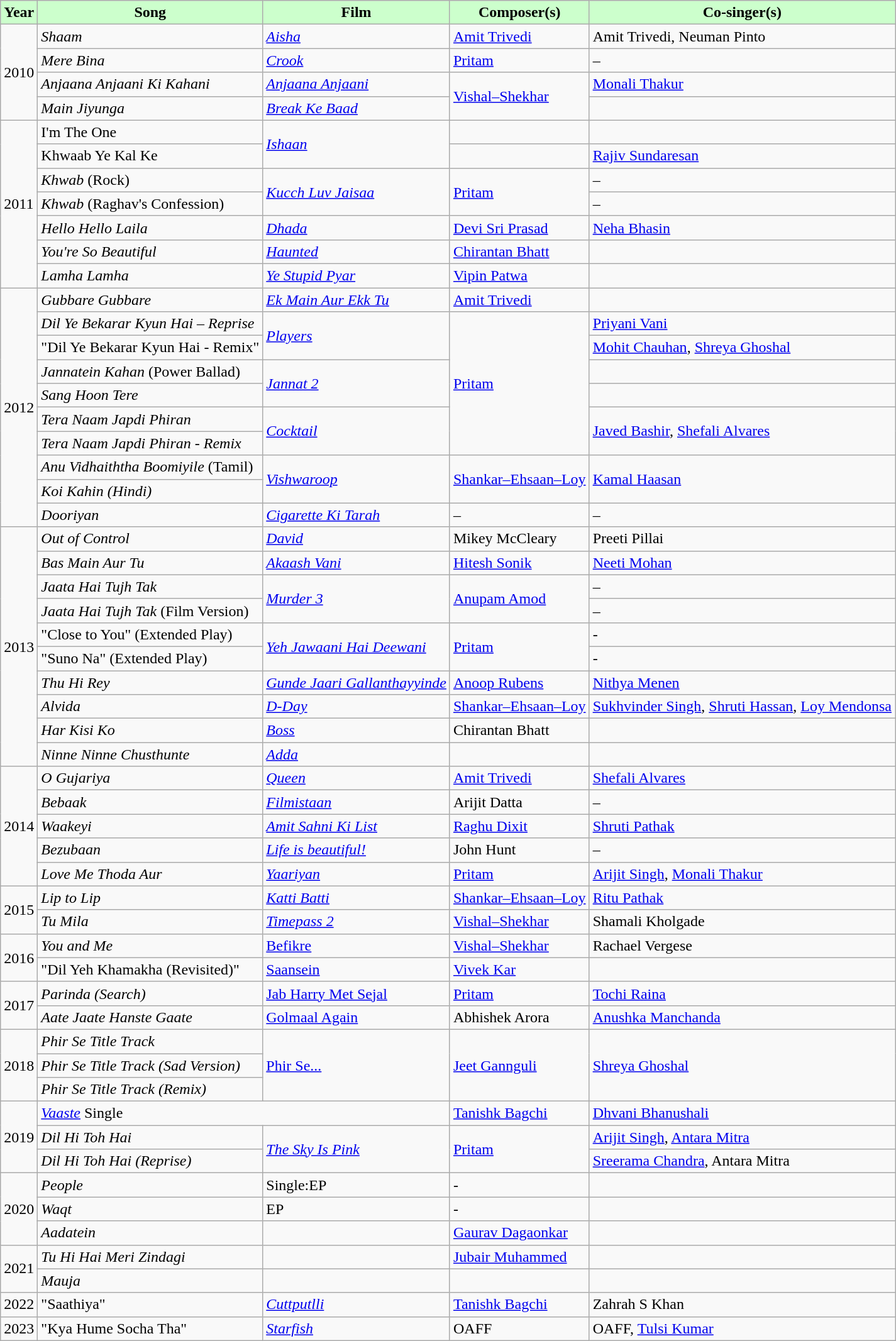<table class="wikitable sortable">
<tr>
<th style="background:#cfc; text-align:center;"><strong>Year</strong></th>
<th style="background:#cfc; text-align:center;"><strong>Song</strong></th>
<th style="background:#cfc; text-align:center;"><strong>Film</strong></th>
<th style="background:#cfc; text-align:center;"><strong>Composer(s)</strong></th>
<th style="background:#cfc; text-align:center;"><strong>Co-singer(s)</strong></th>
</tr>
<tr>
<td rowspan="4">2010</td>
<td><em>Shaam</em></td>
<td><em><a href='#'>Aisha</a></em></td>
<td><a href='#'>Amit Trivedi</a></td>
<td>Amit Trivedi, Neuman Pinto</td>
</tr>
<tr>
<td><em>Mere Bina</em></td>
<td><em><a href='#'>Crook</a></em></td>
<td><a href='#'>Pritam</a></td>
<td>–</td>
</tr>
<tr>
<td><em>Anjaana Anjaani Ki Kahani</em></td>
<td><em><a href='#'>Anjaana Anjaani</a></em></td>
<td rowspan="2"><a href='#'>Vishal–Shekhar</a></td>
<td><a href='#'>Monali Thakur</a></td>
</tr>
<tr>
<td><em>Main Jiyunga</em></td>
<td><em><a href='#'>Break Ke Baad</a></em></td>
<td></td>
</tr>
<tr>
<td rowspan="7">2011</td>
<td>I'm The One</td>
<td rowspan=2><em><a href='#'>Ishaan</a></em></td>
<td></td>
<td></td>
</tr>
<tr>
<td>Khwaab Ye Kal Ke</td>
<td></td>
<td><a href='#'>Rajiv Sundaresan</a></td>
</tr>
<tr>
<td><em>Khwab</em> (Rock)</td>
<td rowspan=2><em><a href='#'>Kucch Luv Jaisaa</a></em></td>
<td rowspan=2><a href='#'>Pritam</a></td>
<td>–</td>
</tr>
<tr>
<td><em>Khwab</em> (Raghav's Confession)</td>
<td>–</td>
</tr>
<tr>
<td><em>Hello Hello Laila</em></td>
<td><em><a href='#'>Dhada</a></em></td>
<td><a href='#'>Devi Sri Prasad</a></td>
<td><a href='#'>Neha Bhasin</a></td>
</tr>
<tr>
<td><em>You're So Beautiful</em></td>
<td><em><a href='#'>Haunted</a></em></td>
<td><a href='#'>Chirantan Bhatt</a></td>
<td></td>
</tr>
<tr>
<td><em>Lamha Lamha</em></td>
<td><em><a href='#'>Ye Stupid Pyar</a></em></td>
<td><a href='#'>Vipin Patwa</a></td>
<td></td>
</tr>
<tr>
<td rowspan="10">2012</td>
<td><em>Gubbare Gubbare</em></td>
<td><em><a href='#'>Ek Main Aur Ekk Tu</a></em></td>
<td><a href='#'>Amit Trivedi</a></td>
<td></td>
</tr>
<tr>
<td><em>Dil Ye Bekarar Kyun Hai – Reprise</em></td>
<td rowspan="2"><em><a href='#'>Players</a></em></td>
<td rowspan="6"><a href='#'>Pritam</a></td>
<td><a href='#'>Priyani Vani</a></td>
</tr>
<tr>
<td>"Dil Ye Bekarar Kyun Hai - Remix"</td>
<td><a href='#'>Mohit Chauhan</a>, <a href='#'>Shreya Ghoshal</a></td>
</tr>
<tr>
<td><em>Jannatein Kahan</em> (Power Ballad)</td>
<td rowspan=2><em><a href='#'>Jannat 2</a></em></td>
<td></td>
</tr>
<tr>
<td><em>Sang Hoon Tere</em></td>
<td></td>
</tr>
<tr>
<td><em>Tera Naam Japdi Phiran</em></td>
<td rowspan=2><em><a href='#'>Cocktail</a></em></td>
<td rowspan=2><a href='#'>Javed Bashir</a>, <a href='#'>Shefali Alvares</a></td>
</tr>
<tr>
<td><em>Tera Naam Japdi Phiran - Remix</em></td>
</tr>
<tr>
<td><em>Anu Vidhaiththa Boomiyile</em> (Tamil)</td>
<td rowspan="2"><em><a href='#'>Vishwaroop</a></em></td>
<td rowspan="2"><a href='#'>Shankar–Ehsaan–Loy</a></td>
<td rowspan="2"><a href='#'>Kamal Haasan</a></td>
</tr>
<tr>
<td><em>Koi Kahin (Hindi)</em></td>
</tr>
<tr>
<td><em>Dooriyan</em></td>
<td><em><a href='#'>Cigarette Ki Tarah</a></em></td>
<td>–</td>
<td>–</td>
</tr>
<tr>
<td rowspan="10">2013</td>
<td><em>Out of Control</em></td>
<td><em><a href='#'>David</a></em></td>
<td>Mikey McCleary</td>
<td>Preeti Pillai</td>
</tr>
<tr>
<td><em>Bas Main Aur Tu</em></td>
<td><em><a href='#'>Akaash Vani</a></em></td>
<td><a href='#'>Hitesh Sonik</a></td>
<td><a href='#'>Neeti Mohan</a></td>
</tr>
<tr>
<td><em>Jaata Hai Tujh Tak</em></td>
<td rowspan=2><em><a href='#'>Murder 3</a></em></td>
<td rowspan=2><a href='#'>Anupam Amod</a></td>
<td>–</td>
</tr>
<tr>
<td><em>Jaata Hai Tujh Tak</em> (Film Version)</td>
<td>–</td>
</tr>
<tr>
<td>"Close to You" (Extended Play)</td>
<td rowspan=2><em><a href='#'>Yeh Jawaani Hai Deewani</a></em></td>
<td rowspan=2><a href='#'>Pritam</a></td>
<td>-</td>
</tr>
<tr>
<td>"Suno Na" (Extended Play)</td>
<td>-</td>
</tr>
<tr>
<td><em>Thu Hi Rey</em></td>
<td><em><a href='#'>Gunde Jaari Gallanthayyinde</a></em></td>
<td><a href='#'>Anoop Rubens</a></td>
<td><a href='#'>Nithya Menen</a></td>
</tr>
<tr>
<td><em>Alvida</em></td>
<td><em><a href='#'>D-Day</a></em></td>
<td><a href='#'>Shankar–Ehsaan–Loy</a></td>
<td><a href='#'>Sukhvinder Singh</a>, <a href='#'>Shruti Hassan</a>, <a href='#'>Loy Mendonsa</a></td>
</tr>
<tr>
<td><em>Har Kisi Ko</em></td>
<td><em><a href='#'>Boss</a> </em></td>
<td>Chirantan Bhatt</td>
<td></td>
</tr>
<tr>
<td><em>Ninne Ninne Chusthunte</em></td>
<td><em><a href='#'>Adda</a></em></td>
<td></td>
<td></td>
</tr>
<tr>
<td rowspan="5">2014</td>
<td><em>O Gujariya</em></td>
<td><em><a href='#'>Queen</a></em></td>
<td><a href='#'>Amit Trivedi</a></td>
<td><a href='#'>Shefali Alvares</a></td>
</tr>
<tr>
<td><em>Bebaak</em></td>
<td><em><a href='#'>Filmistaan</a></em></td>
<td>Arijit Datta</td>
<td>–</td>
</tr>
<tr>
<td><em>Waakeyi</em></td>
<td><em><a href='#'>Amit Sahni Ki List</a></em></td>
<td><a href='#'>Raghu Dixit</a></td>
<td><a href='#'>Shruti Pathak</a></td>
</tr>
<tr>
<td><em>Bezubaan</em></td>
<td><em><a href='#'>Life is beautiful!</a></em></td>
<td>John Hunt</td>
<td>–</td>
</tr>
<tr>
<td><em>Love Me Thoda Aur</em></td>
<td><em><a href='#'>Yaariyan</a></em></td>
<td><a href='#'>Pritam</a></td>
<td><a href='#'>Arijit Singh</a>, <a href='#'>Monali Thakur</a></td>
</tr>
<tr>
<td rowspan="2">2015</td>
<td><em>Lip to Lip</em></td>
<td><em><a href='#'>Katti Batti</a></em></td>
<td><a href='#'>Shankar–Ehsaan–Loy</a></td>
<td><a href='#'>Ritu Pathak</a></td>
</tr>
<tr>
<td><em>Tu Mila</em></td>
<td><em><a href='#'>Timepass 2</a></em></td>
<td><a href='#'>Vishal–Shekhar</a></td>
<td>Shamali Kholgade</td>
</tr>
<tr>
<td rowspan=2>2016</td>
<td><em>You and Me</em></td>
<td><a href='#'>Befikre</a></td>
<td><a href='#'>Vishal–Shekhar</a></td>
<td>Rachael Vergese</td>
</tr>
<tr>
<td>"Dil Yeh Khamakha (Revisited)"</td>
<td><a href='#'>Saansein</a></td>
<td><a href='#'>Vivek Kar</a></td>
<td></td>
</tr>
<tr>
<td rowspan="2">2017</td>
<td><em>Parinda (Search)</em></td>
<td><a href='#'>Jab Harry Met Sejal</a></td>
<td><a href='#'>Pritam</a></td>
<td><a href='#'>Tochi Raina</a></td>
</tr>
<tr>
<td><em>Aate Jaate Hanste Gaate</em></td>
<td><a href='#'>Golmaal Again</a></td>
<td>Abhishek Arora</td>
<td><a href='#'>Anushka Manchanda</a></td>
</tr>
<tr>
<td rowspan="3">2018</td>
<td><em>Phir Se Title Track</em></td>
<td rowspan="3"><a href='#'>Phir Se...</a></td>
<td rowspan="3"><a href='#'>Jeet Gannguli</a></td>
<td rowspan="3"><a href='#'>Shreya Ghoshal</a></td>
</tr>
<tr>
<td><em>Phir Se Title Track (Sad Version)</em></td>
</tr>
<tr>
<td><em>Phir Se Title Track (Remix)</em></td>
</tr>
<tr>
<td rowspan="3">2019</td>
<td colspan=2><em><a href='#'>Vaaste</a></em>  Single</td>
<td><a href='#'>Tanishk Bagchi</a></td>
<td><a href='#'>Dhvani Bhanushali</a></td>
</tr>
<tr>
<td><em>Dil Hi Toh Hai</em></td>
<td rowspan=2><em><a href='#'>The Sky Is Pink</a></em></td>
<td rowspan=2><a href='#'>Pritam</a></td>
<td><a href='#'>Arijit Singh</a>, <a href='#'>Antara Mitra</a></td>
</tr>
<tr>
<td><em>Dil Hi Toh Hai (Reprise)</em></td>
<td><a href='#'>Sreerama Chandra</a>, Antara Mitra</td>
</tr>
<tr>
<td rowspan="3">2020</td>
<td><em>People</em></td>
<td>Single:EP</td>
<td>-</td>
<td></td>
</tr>
<tr>
<td><em>Waqt</em></td>
<td>EP</td>
<td>-</td>
<td></td>
</tr>
<tr>
<td><em>Aadatein</em></td>
<td></td>
<td><a href='#'>Gaurav Dagaonkar</a></td>
<td></td>
</tr>
<tr>
<td rowspan="2">2021</td>
<td><em>Tu Hi Hai Meri Zindagi</em></td>
<td></td>
<td><a href='#'>Jubair Muhammed</a></td>
<td></td>
</tr>
<tr>
<td><em>Mauja</em></td>
<td></td>
<td></td>
<td></td>
</tr>
<tr>
<td>2022</td>
<td>"Saathiya"</td>
<td><em><a href='#'>Cuttputlli</a></em></td>
<td><a href='#'>Tanishk Bagchi</a></td>
<td>Zahrah S Khan</td>
</tr>
<tr>
<td>2023</td>
<td>"Kya Hume Socha Tha"</td>
<td><em><a href='#'>Starfish</a></em></td>
<td>OAFF</td>
<td>OAFF, <a href='#'>Tulsi Kumar</a></td>
</tr>
</table>
